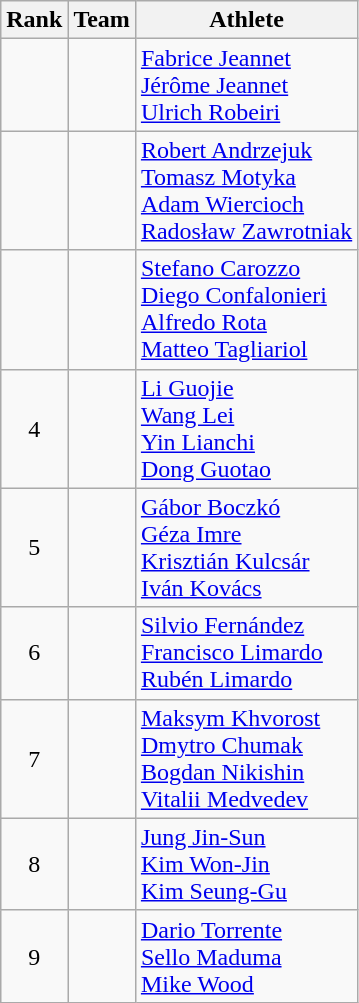<table class="wikitable sortable" style="text-align:center">
<tr>
<th>Rank</th>
<th>Team</th>
<th class="unsortable">Athlete</th>
</tr>
<tr>
<td></td>
<td align="left"></td>
<td align="left"><a href='#'>Fabrice Jeannet</a><br> <a href='#'>Jérôme Jeannet</a><br><a href='#'>Ulrich Robeiri</a></td>
</tr>
<tr>
<td></td>
<td align="left"></td>
<td align="left"><a href='#'>Robert Andrzejuk</a><br><a href='#'>Tomasz Motyka</a><br><a href='#'>Adam Wiercioch</a><br><a href='#'>Radosław Zawrotniak</a></td>
</tr>
<tr>
<td></td>
<td align="left"></td>
<td align="left"><a href='#'>Stefano Carozzo</a><br><a href='#'>Diego Confalonieri</a><br><a href='#'>Alfredo Rota</a><br><a href='#'>Matteo Tagliariol</a></td>
</tr>
<tr>
<td>4</td>
<td align="left"></td>
<td align="left"><a href='#'>Li Guojie</a><br><a href='#'>Wang Lei</a><br><a href='#'>Yin Lianchi</a><br><a href='#'>Dong Guotao</a></td>
</tr>
<tr>
<td>5</td>
<td align="left"></td>
<td align="left"><a href='#'>Gábor Boczkó</a><br><a href='#'>Géza Imre</a><br><a href='#'>Krisztián Kulcsár</a><br><a href='#'>Iván Kovács</a></td>
</tr>
<tr>
<td>6</td>
<td align="left"></td>
<td align="left"><a href='#'>Silvio Fernández</a><br><a href='#'>Francisco Limardo</a><br><a href='#'>Rubén Limardo</a></td>
</tr>
<tr>
<td>7</td>
<td align="left"></td>
<td align="left"><a href='#'>Maksym Khvorost</a><br><a href='#'>Dmytro Chumak</a><br><a href='#'>Bogdan Nikishin</a><br><a href='#'>Vitalii Medvedev</a></td>
</tr>
<tr>
<td>8</td>
<td align="left"></td>
<td align="left"><a href='#'>Jung Jin-Sun</a><br><a href='#'>Kim Won-Jin</a><br><a href='#'>Kim Seung-Gu</a></td>
</tr>
<tr>
<td>9</td>
<td align="left"></td>
<td align="left"><a href='#'>Dario Torrente</a><br><a href='#'>Sello Maduma</a><br><a href='#'>Mike Wood</a></td>
</tr>
</table>
